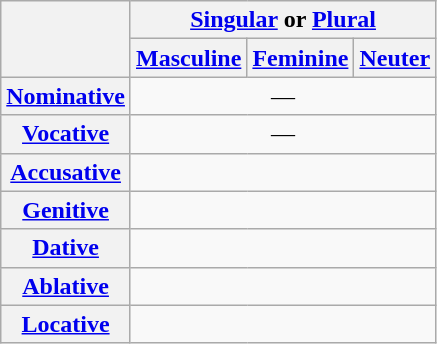<table class="wikitable">
<tr>
<th rowspan="2"></th>
<th colspan="3"><a href='#'>Singular</a> or <a href='#'>Plural</a></th>
</tr>
<tr>
<th><a href='#'>Masculine</a></th>
<th><a href='#'>Feminine</a></th>
<th><a href='#'>Neuter</a></th>
</tr>
<tr>
<th><a href='#'>Nominative</a></th>
<td colspan="3" align="center">—</td>
</tr>
<tr>
<th><a href='#'>Vocative</a></th>
<td colspan="3" align="center">—</td>
</tr>
<tr>
<th><a href='#'>Accusative</a></th>
<td colspan="3" align="center"></td>
</tr>
<tr>
<th><a href='#'>Genitive</a></th>
<td colspan="3" align="center"></td>
</tr>
<tr>
<th><a href='#'>Dative</a></th>
<td colspan="3" align="center"></td>
</tr>
<tr>
<th><a href='#'>Ablative</a></th>
<td colspan="3" align="center"></td>
</tr>
<tr>
<th><a href='#'>Locative</a></th>
<td colspan="3" align="center"></td>
</tr>
</table>
